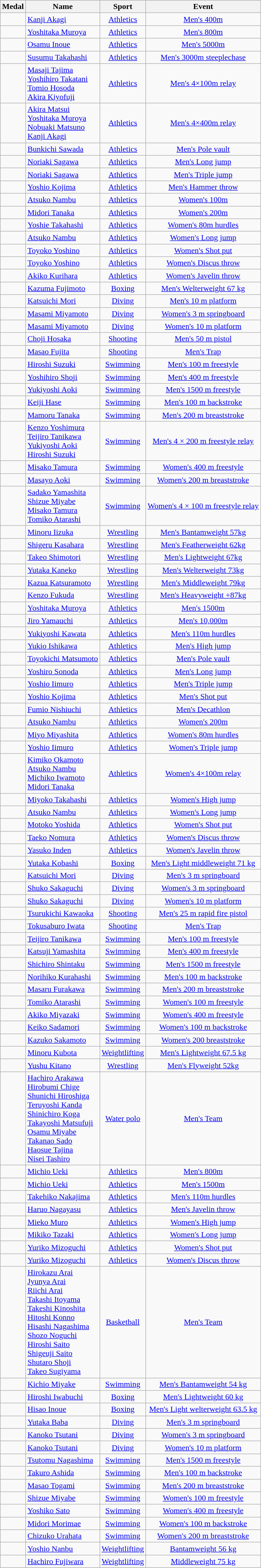<table class="wikitable sortable"  style="font-size:100%; text-align:center;">
<tr>
<th>Medal</th>
<th>Name</th>
<th>Sport</th>
<th>Event</th>
</tr>
<tr>
<td></td>
<td align=left><a href='#'>Kanji Akagi</a></td>
<td> <a href='#'>Athletics</a></td>
<td><a href='#'>Men's 400m</a></td>
</tr>
<tr>
<td></td>
<td align=left><a href='#'>Yoshitaka Muroya</a></td>
<td> <a href='#'>Athletics</a></td>
<td><a href='#'>Men's 800m</a></td>
</tr>
<tr>
<td></td>
<td align=left><a href='#'>Osamu Inoue</a></td>
<td> <a href='#'>Athletics</a></td>
<td><a href='#'>Men's 5000m</a></td>
</tr>
<tr>
<td></td>
<td align=left><a href='#'>Susumu Takahashi</a></td>
<td> <a href='#'>Athletics</a></td>
<td><a href='#'>Men's 3000m steeplechase</a></td>
</tr>
<tr>
<td></td>
<td align=left><a href='#'>Masaji Tajima</a><br><a href='#'>Yoshihiro Takatani</a><br><a href='#'>Tomio Hosoda</a><br><a href='#'>Akira Kiyofuji</a></td>
<td> <a href='#'>Athletics</a></td>
<td><a href='#'>Men's 4×100m relay</a></td>
</tr>
<tr>
<td></td>
<td align=left><a href='#'>Akira Matsui</a><br><a href='#'>Yoshitaka Muroya</a><br><a href='#'>Nobuaki Matsuno</a><br><a href='#'>Kanji Akagi</a></td>
<td> <a href='#'>Athletics</a></td>
<td><a href='#'>Men's 4×400m relay</a></td>
</tr>
<tr>
<td></td>
<td align=left><a href='#'>Bunkichi Sawada</a></td>
<td> <a href='#'>Athletics</a></td>
<td><a href='#'>Men's Pole vault</a></td>
</tr>
<tr>
<td></td>
<td align=left><a href='#'>Noriaki Sagawa</a></td>
<td> <a href='#'>Athletics</a></td>
<td><a href='#'>Men's Long jump</a></td>
</tr>
<tr>
<td></td>
<td align=left><a href='#'>Noriaki Sagawa</a></td>
<td> <a href='#'>Athletics</a></td>
<td><a href='#'>Men's Triple jump</a></td>
</tr>
<tr>
<td></td>
<td align=left><a href='#'>Yoshio Kojima</a></td>
<td> <a href='#'>Athletics</a></td>
<td><a href='#'>Men's Hammer throw</a></td>
</tr>
<tr>
<td></td>
<td align=left><a href='#'>Atsuko Nambu</a></td>
<td> <a href='#'>Athletics</a></td>
<td><a href='#'>Women's 100m</a></td>
</tr>
<tr>
<td></td>
<td align=left><a href='#'>Midori Tanaka</a></td>
<td> <a href='#'>Athletics</a></td>
<td><a href='#'>Women's 200m</a></td>
</tr>
<tr>
<td></td>
<td align=left><a href='#'>Yoshie Takahashi</a></td>
<td> <a href='#'>Athletics</a></td>
<td><a href='#'>Women's 80m hurdles</a></td>
</tr>
<tr>
<td></td>
<td align=left><a href='#'>Atsuko Nambu</a></td>
<td> <a href='#'>Athletics</a></td>
<td><a href='#'>Women's Long jump</a></td>
</tr>
<tr>
<td></td>
<td align=left><a href='#'>Toyoko Yoshino</a></td>
<td> <a href='#'>Athletics</a></td>
<td><a href='#'>Women's Shot put</a></td>
</tr>
<tr>
<td></td>
<td align=left><a href='#'>Toyoko Yoshino</a></td>
<td> <a href='#'>Athletics</a></td>
<td><a href='#'>Women's Discus throw</a></td>
</tr>
<tr>
<td></td>
<td align=left><a href='#'>Akiko Kurihara</a></td>
<td> <a href='#'>Athletics</a></td>
<td><a href='#'>Women's Javelin throw</a></td>
</tr>
<tr>
<td></td>
<td align=left><a href='#'>Kazuma Fujimoto</a></td>
<td> <a href='#'>Boxing</a></td>
<td><a href='#'>Men's Welterweight 67 kg</a></td>
</tr>
<tr>
<td></td>
<td align=left><a href='#'>Katsuichi Mori</a></td>
<td> <a href='#'>Diving</a></td>
<td><a href='#'>Men's 10 m platform</a></td>
</tr>
<tr>
<td></td>
<td align=left><a href='#'>Masami Miyamoto</a></td>
<td> <a href='#'>Diving</a></td>
<td><a href='#'>Women's 3 m springboard</a></td>
</tr>
<tr>
<td></td>
<td align=left><a href='#'>Masami Miyamoto</a></td>
<td> <a href='#'>Diving</a></td>
<td><a href='#'>Women's 10 m platform</a></td>
</tr>
<tr>
<td></td>
<td align=left><a href='#'>Choji Hosaka</a></td>
<td> <a href='#'>Shooting</a></td>
<td><a href='#'>Men's 50 m pistol</a></td>
</tr>
<tr>
<td></td>
<td align=left><a href='#'>Masao Fujita</a></td>
<td> <a href='#'>Shooting</a></td>
<td><a href='#'>Men's Trap</a></td>
</tr>
<tr>
<td></td>
<td align=left><a href='#'>Hiroshi Suzuki</a></td>
<td> <a href='#'>Swimming</a></td>
<td><a href='#'>Men's 100 m freestyle</a></td>
</tr>
<tr>
<td></td>
<td align=left><a href='#'>Yoshihiro Shoji</a></td>
<td> <a href='#'>Swimming</a></td>
<td><a href='#'>Men's 400 m freestyle</a></td>
</tr>
<tr>
<td></td>
<td align=left><a href='#'>Yukiyoshi Aoki</a></td>
<td> <a href='#'>Swimming</a></td>
<td><a href='#'>Men's 1500 m freestyle</a></td>
</tr>
<tr>
<td></td>
<td align=left><a href='#'>Keiji Hase</a></td>
<td> <a href='#'>Swimming</a></td>
<td><a href='#'>Men's 100 m backstroke</a></td>
</tr>
<tr>
<td></td>
<td align=left><a href='#'>Mamoru Tanaka</a></td>
<td> <a href='#'>Swimming</a></td>
<td><a href='#'>Men's 200 m breaststroke</a></td>
</tr>
<tr>
<td></td>
<td align=left><a href='#'>Kenzo Yoshimura</a><br><a href='#'>Teijiro Tanikawa</a><br><a href='#'>Yukiyoshi Aoki</a><br><a href='#'>Hiroshi Suzuki</a></td>
<td> <a href='#'>Swimming</a></td>
<td><a href='#'>Men's 4 × 200 m freestyle relay</a></td>
</tr>
<tr>
<td></td>
<td align=left><a href='#'>Misako Tamura</a></td>
<td> <a href='#'>Swimming</a></td>
<td><a href='#'>Women's 400 m freestyle</a></td>
</tr>
<tr>
<td></td>
<td align=left><a href='#'>Masayo Aoki</a></td>
<td> <a href='#'>Swimming</a></td>
<td><a href='#'>Women's 200 m breaststroke</a></td>
</tr>
<tr>
<td></td>
<td align=left><a href='#'>Sadako Yamashita</a><br><a href='#'>Shizue Miyabe</a><br><a href='#'>Misako Tamura</a><br><a href='#'>Tomiko Atarashi</a></td>
<td> <a href='#'>Swimming</a></td>
<td><a href='#'>Women's 4 × 100 m freestyle relay</a></td>
</tr>
<tr>
<td></td>
<td align=left><a href='#'>Minoru Iizuka</a></td>
<td> <a href='#'>Wrestling</a></td>
<td><a href='#'>Men's Bantamweight 57kg</a></td>
</tr>
<tr>
<td></td>
<td align=left><a href='#'>Shigeru Kasahara</a></td>
<td> <a href='#'>Wrestling</a></td>
<td><a href='#'>Men's Featherweight 62kg</a></td>
</tr>
<tr>
<td></td>
<td align=left><a href='#'>Takeo Shimotori</a></td>
<td> <a href='#'>Wrestling</a></td>
<td><a href='#'>Men's Lightweight 67kg</a></td>
</tr>
<tr>
<td></td>
<td align=left><a href='#'>Yutaka Kaneko</a></td>
<td> <a href='#'>Wrestling</a></td>
<td><a href='#'>Men's Welterweight 73kg</a></td>
</tr>
<tr>
<td></td>
<td align=left><a href='#'>Kazua Katsuramoto</a></td>
<td> <a href='#'>Wrestling</a></td>
<td><a href='#'>Men's Middleweight 79kg</a></td>
</tr>
<tr>
<td></td>
<td align=left><a href='#'>Kenzo Fukuda</a></td>
<td> <a href='#'>Wrestling</a></td>
<td><a href='#'>Men's Heavyweight +87kg</a></td>
</tr>
<tr>
<td></td>
<td align=left><a href='#'>Yoshitaka Muroya</a></td>
<td> <a href='#'>Athletics</a></td>
<td><a href='#'>Men's 1500m</a></td>
</tr>
<tr>
<td></td>
<td align=left><a href='#'>Jiro Yamauchi</a></td>
<td> <a href='#'>Athletics</a></td>
<td><a href='#'>Men's 10,000m</a></td>
</tr>
<tr>
<td></td>
<td align=left><a href='#'>Yukiyoshi Kawata</a></td>
<td> <a href='#'>Athletics</a></td>
<td><a href='#'>Men's 110m hurdles</a></td>
</tr>
<tr>
<td></td>
<td align=left><a href='#'>Yukio Ishikawa</a></td>
<td> <a href='#'>Athletics</a></td>
<td><a href='#'>Men's High jump</a></td>
</tr>
<tr>
<td></td>
<td align=left><a href='#'>Toyokichi Matsumoto</a></td>
<td> <a href='#'>Athletics</a></td>
<td><a href='#'>Men's Pole vault</a></td>
</tr>
<tr>
<td></td>
<td align=left><a href='#'>Yoshiro Sonoda</a></td>
<td> <a href='#'>Athletics</a></td>
<td><a href='#'>Men's Long jump</a></td>
</tr>
<tr>
<td></td>
<td align=left><a href='#'>Yoshio Iimuro</a></td>
<td> <a href='#'>Athletics</a></td>
<td><a href='#'>Men's Triple jump</a></td>
</tr>
<tr>
<td></td>
<td align=left><a href='#'>Yoshio Kojima</a></td>
<td> <a href='#'>Athletics</a></td>
<td><a href='#'>Men's Shot put</a></td>
</tr>
<tr>
<td></td>
<td align=left><a href='#'>Fumio Nishiuchi</a></td>
<td> <a href='#'>Athletics</a></td>
<td><a href='#'>Men's Decathlon</a></td>
</tr>
<tr>
<td></td>
<td align=left><a href='#'>Atsuko Nambu</a></td>
<td> <a href='#'>Athletics</a></td>
<td><a href='#'>Women's 200m</a></td>
</tr>
<tr>
<td></td>
<td align=left><a href='#'>Miyo Miyashita</a></td>
<td> <a href='#'>Athletics</a></td>
<td><a href='#'>Women's 80m hurdles</a></td>
</tr>
<tr>
<td></td>
<td align=left><a href='#'>Yoshio Iimuro</a></td>
<td> <a href='#'>Athletics</a></td>
<td><a href='#'>Women's Triple jump</a></td>
</tr>
<tr>
<td></td>
<td align=left><a href='#'>Kimiko Okamoto</a><br><a href='#'>Atsuko Nambu</a><br><a href='#'>Michiko Iwamoto</a><br><a href='#'>Midori Tanaka</a></td>
<td> <a href='#'>Athletics</a></td>
<td><a href='#'>Women's 4×100m relay</a></td>
</tr>
<tr>
<td></td>
<td align=left><a href='#'>Miyoko Takahashi</a></td>
<td> <a href='#'>Athletics</a></td>
<td><a href='#'>Women's High jump</a></td>
</tr>
<tr>
<td></td>
<td align=left><a href='#'>Atsuko Nambu</a></td>
<td> <a href='#'>Athletics</a></td>
<td><a href='#'>Women's Long jump</a></td>
</tr>
<tr>
<td></td>
<td align=left><a href='#'>Motoko Yoshida</a></td>
<td> <a href='#'>Athletics</a></td>
<td><a href='#'>Women's Shot put</a></td>
</tr>
<tr>
<td></td>
<td align=left><a href='#'>Taeko Nomura</a></td>
<td> <a href='#'>Athletics</a></td>
<td><a href='#'>Women's Discus throw</a></td>
</tr>
<tr>
<td></td>
<td align=left><a href='#'>Yasuko Inden</a></td>
<td> <a href='#'>Athletics</a></td>
<td><a href='#'>Women's Javelin throw</a></td>
</tr>
<tr>
<td></td>
<td align=left><a href='#'>Yutaka Kobashi</a></td>
<td> <a href='#'>Boxing</a></td>
<td><a href='#'>Men's Light middleweight 71 kg</a></td>
</tr>
<tr>
<td></td>
<td align=left><a href='#'>Katsuichi Mori</a></td>
<td> <a href='#'>Diving</a></td>
<td><a href='#'>Men's 3 m springboard</a></td>
</tr>
<tr>
<td></td>
<td align=left><a href='#'>Shuko Sakaguchi</a></td>
<td> <a href='#'>Diving</a></td>
<td><a href='#'>Women's 3 m springboard</a></td>
</tr>
<tr>
<td></td>
<td align=left><a href='#'>Shuko Sakaguchi</a></td>
<td> <a href='#'>Diving</a></td>
<td><a href='#'>Women's 10 m platform</a></td>
</tr>
<tr>
<td></td>
<td align=left><a href='#'>Tsurukichi Kawaoka</a></td>
<td> <a href='#'>Shooting</a></td>
<td><a href='#'>Men's 25 m rapid fire pistol</a></td>
</tr>
<tr>
<td></td>
<td align=left><a href='#'>Tokusaburo Iwata</a></td>
<td> <a href='#'>Shooting</a></td>
<td><a href='#'>Men's Trap</a></td>
</tr>
<tr>
<td></td>
<td align=left><a href='#'>Teijiro Tanikawa</a></td>
<td> <a href='#'>Swimming</a></td>
<td><a href='#'>Men's 100 m freestyle</a></td>
</tr>
<tr>
<td></td>
<td align=left><a href='#'>Katsuji Yamashita</a></td>
<td> <a href='#'>Swimming</a></td>
<td><a href='#'>Men's 400 m freestyle</a></td>
</tr>
<tr>
<td></td>
<td align=left><a href='#'>Shichiro Shintaku</a></td>
<td> <a href='#'>Swimming</a></td>
<td><a href='#'>Men's 1500 m freestyle</a></td>
</tr>
<tr>
<td></td>
<td align=left><a href='#'>Norihiko Kurahashi</a></td>
<td> <a href='#'>Swimming</a></td>
<td><a href='#'>Men's 100 m backstroke</a></td>
</tr>
<tr>
<td></td>
<td align=left><a href='#'>Masaru Furakawa</a></td>
<td> <a href='#'>Swimming</a></td>
<td><a href='#'>Men's 200 m breaststroke</a></td>
</tr>
<tr>
<td></td>
<td align=left><a href='#'>Tomiko Atarashi</a></td>
<td> <a href='#'>Swimming</a></td>
<td><a href='#'>Women's 100 m freestyle</a></td>
</tr>
<tr>
<td></td>
<td align=left><a href='#'>Akiko Miyazaki</a></td>
<td> <a href='#'>Swimming</a></td>
<td><a href='#'>Women's 400 m freestyle</a></td>
</tr>
<tr>
<td></td>
<td align=left><a href='#'>Keiko Sadamori</a></td>
<td> <a href='#'>Swimming</a></td>
<td><a href='#'>Women's 100 m backstroke</a></td>
</tr>
<tr>
<td></td>
<td align=left><a href='#'>Kazuko Sakamoto</a></td>
<td> <a href='#'>Swimming</a></td>
<td><a href='#'>Women's 200 breaststroke</a></td>
</tr>
<tr>
<td></td>
<td align=left><a href='#'>Minoru Kubota</a></td>
<td> <a href='#'>Weightlifting</a></td>
<td><a href='#'>Men's Lightweight 67.5 kg</a></td>
</tr>
<tr>
<td></td>
<td align=left><a href='#'>Yushu Kitano</a></td>
<td> <a href='#'>Wrestling</a></td>
<td><a href='#'>Men's Flyweight 52kg</a></td>
</tr>
<tr>
<td></td>
<td align=left><a href='#'>Hachiro Arakawa</a><br><a href='#'>Hirobumi Chige</a><br><a href='#'>Shunichi Hiroshiga</a><br><a href='#'>Teruyoshi Kanda</a><br><a href='#'>Shinichiro Koga</a><br><a href='#'>Takayoshi Matsufuji</a><br><a href='#'>Osamu Miyabe</a><br><a href='#'>Takanao Sado</a><br><a href='#'>Haosue Tajina</a><br><a href='#'>Nisei Tashiro</a></td>
<td> <a href='#'>Water polo</a></td>
<td><a href='#'>Men's Team</a></td>
</tr>
<tr>
<td></td>
<td align=left><a href='#'>Michio Ueki</a></td>
<td> <a href='#'>Athletics</a></td>
<td><a href='#'>Men's 800m</a></td>
</tr>
<tr>
<td></td>
<td align=left><a href='#'>Michio Ueki</a></td>
<td> <a href='#'>Athletics</a></td>
<td><a href='#'>Men's 1500m</a></td>
</tr>
<tr>
<td></td>
<td align=left><a href='#'>Takehiko Nakajima</a></td>
<td> <a href='#'>Athletics</a></td>
<td><a href='#'>Men's 110m hurdles</a></td>
</tr>
<tr>
<td></td>
<td align=left><a href='#'>Haruo Nagayasu</a></td>
<td> <a href='#'>Athletics</a></td>
<td><a href='#'>Men's Javelin throw</a></td>
</tr>
<tr>
<td></td>
<td align=left><a href='#'>Mieko Muro</a></td>
<td> <a href='#'>Athletics</a></td>
<td><a href='#'>Women's High jump</a></td>
</tr>
<tr>
<td></td>
<td align=left><a href='#'>Mikiko Tazaki</a></td>
<td> <a href='#'>Athletics</a></td>
<td><a href='#'>Women's Long jump</a></td>
</tr>
<tr>
<td></td>
<td align=left><a href='#'>Yuriko Mizoguchi</a></td>
<td> <a href='#'>Athletics</a></td>
<td><a href='#'>Women's Shot put</a></td>
</tr>
<tr>
<td></td>
<td align=left><a href='#'>Yuriko Mizoguchi</a></td>
<td> <a href='#'>Athletics</a></td>
<td><a href='#'>Women's Discus throw</a></td>
</tr>
<tr>
<td></td>
<td align=left><a href='#'>Hirokazu Arai</a><br><a href='#'>Jyunya Arai</a><br><a href='#'>Riichi Arai</a><br><a href='#'>Takashi Itoyama</a><br><a href='#'>Takeshi Kinoshita</a><br><a href='#'>Hitoshi Konno</a><br><a href='#'>Hisashi Nagashima</a><br><a href='#'>Shozo Noguchi</a><br><a href='#'>Hiroshi Saito</a><br><a href='#'>Shigeuji Saito</a><br><a href='#'>Shutaro Shoji</a><br><a href='#'>Takeo Sugiyama</a></td>
<td> <a href='#'>Basketball</a></td>
<td><a href='#'>Men's Team</a></td>
</tr>
<tr>
<td></td>
<td align=left><a href='#'>Kichio Miyake</a></td>
<td> <a href='#'>Swimming</a></td>
<td><a href='#'>Men's Bantamweight 54 kg</a></td>
</tr>
<tr>
<td></td>
<td align=left><a href='#'>Hiroshi Iwabuchi</a></td>
<td> <a href='#'>Boxing</a></td>
<td><a href='#'>Men's Lightweight 60 kg</a></td>
</tr>
<tr>
<td></td>
<td align=left><a href='#'>Hisao Inoue</a></td>
<td> <a href='#'>Boxing</a></td>
<td><a href='#'>Men's Light welterweight 63.5 kg</a></td>
</tr>
<tr>
<td></td>
<td align=left><a href='#'>Yutaka Baba</a></td>
<td> <a href='#'>Diving</a></td>
<td><a href='#'>Men's 3 m springboard</a></td>
</tr>
<tr>
<td></td>
<td align=left><a href='#'>Kanoko Tsutani</a></td>
<td> <a href='#'>Diving</a></td>
<td><a href='#'>Women's 3 m springboard</a></td>
</tr>
<tr>
<td></td>
<td align=left><a href='#'>Kanoko Tsutani</a></td>
<td> <a href='#'>Diving</a></td>
<td><a href='#'>Women's 10 m platform</a></td>
</tr>
<tr>
<td></td>
<td align=left><a href='#'>Tsutomu Nagashima</a></td>
<td> <a href='#'>Swimming</a></td>
<td><a href='#'>Men's 1500 m freestyle</a></td>
</tr>
<tr>
<td></td>
<td align=left><a href='#'>Takuro Ashida</a></td>
<td> <a href='#'>Swimming</a></td>
<td><a href='#'>Men's 100 m backstroke</a></td>
</tr>
<tr>
<td></td>
<td align=left><a href='#'>Masao Togami</a></td>
<td> <a href='#'>Swimming</a></td>
<td><a href='#'>Men's 200 m breaststroke</a></td>
</tr>
<tr>
<td></td>
<td align=left><a href='#'>Shizue Miyabe</a></td>
<td> <a href='#'>Swimming</a></td>
<td><a href='#'>Women's 100 m freestyle</a></td>
</tr>
<tr>
<td></td>
<td align=left><a href='#'>Yoshiko Sato</a></td>
<td> <a href='#'>Swimming</a></td>
<td><a href='#'>Women's 400 m freestyle</a></td>
</tr>
<tr>
<td></td>
<td align=left><a href='#'>Midori Morimae</a></td>
<td> <a href='#'>Swimming</a></td>
<td><a href='#'>Women's 100 m backstroke</a></td>
</tr>
<tr>
<td></td>
<td align=left><a href='#'>Chizuko Urahata</a></td>
<td> <a href='#'>Swimming</a></td>
<td><a href='#'>Women's 200 m breaststroke</a></td>
</tr>
<tr>
<td></td>
<td align=left><a href='#'>Yoshio Nanbu</a></td>
<td> <a href='#'>Weightlifting</a></td>
<td><a href='#'>Bantamweight 56 kg</a></td>
</tr>
<tr>
<td></td>
<td align=left><a href='#'>Hachiro Fujiwara</a></td>
<td> <a href='#'>Weightlifting</a></td>
<td><a href='#'>Middleweight 75 kg</a></td>
</tr>
</table>
